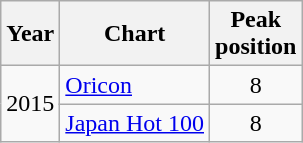<table class="wikitable">
<tr>
<th>Year</th>
<th>Chart</th>
<th>Peak<br>position</th>
</tr>
<tr>
<td rowspan="2">2015</td>
<td><a href='#'>Oricon</a></td>
<td style="text-align:center">8</td>
</tr>
<tr>
<td><a href='#'>Japan Hot 100</a></td>
<td style="text-align:center">8</td>
</tr>
</table>
